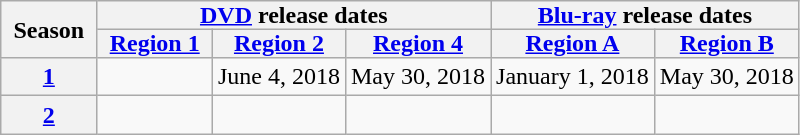<table class="wikitable" style="text-align: center;">
<tr>
<th scope="col" rowspan="2" style="padding: 0 8px;">Season</th>
<th scope="col" colspan="3" style="padding: 0 8px;"><a href='#'>DVD</a> release dates</th>
<th scope="col" colspan="2" style="padding: 0 8px;"><a href='#'>Blu-ray</a> release dates</th>
</tr>
<tr>
<th style="padding: 0 8px;"><a href='#'>Region 1</a></th>
<th style="padding: 0 8px;"><a href='#'>Region 2</a></th>
<th style="padding: 0 8px;"><a href='#'>Region 4</a></th>
<th style="padding: 0 8px;"><a href='#'>Region A</a></th>
<th style="padding: 0 8px;"><a href='#'>Region B</a></th>
</tr>
<tr>
<th><a href='#'>1</a></th>
<td></td>
<td>June 4, 2018</td>
<td>May 30, 2018</td>
<td>January 1, 2018</td>
<td>May 30, 2018</td>
</tr>
<tr>
<th><a href='#'>2</a></th>
<td></td>
<td></td>
<td></td>
<td></td>
<td></td>
</tr>
</table>
